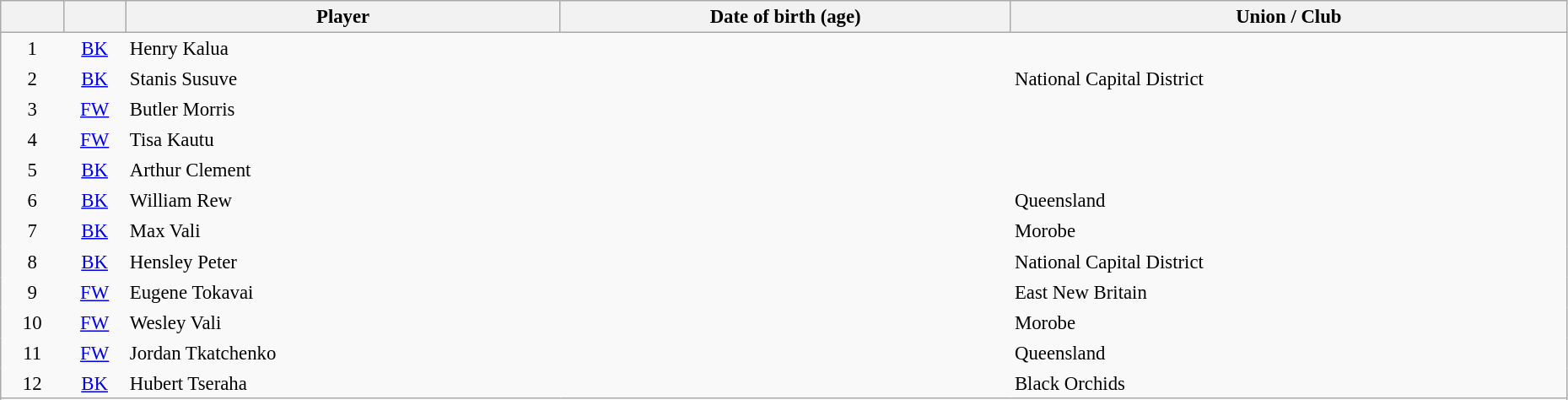<table class="sortable wikitable plainrowheaders" style="font-size:95%; width: 98%">
<tr>
<th scope="col" style="width:4%"></th>
<th scope="col" style="width:4%"></th>
<th scope="col">Player</th>
<th scope="col">Date of birth (age)</th>
<th scope="col">Union / Club</th>
</tr>
<tr>
<td style="text-align:center; border:0">1</td>
<td style="text-align:center; border:0"><a href='#'>BK</a></td>
<td style="text-align:left; border:0">Henry Kalua</td>
<td style="text-align:left; border:0"></td>
<td style="text-align:left; border:0"></td>
</tr>
<tr>
<td style="text-align:center; border:0">2</td>
<td style="text-align:center; border:0"><a href='#'>BK</a></td>
<td style="text-align:left; border:0">Stanis Susuve</td>
<td style="text-align:left; border:0"></td>
<td style="text-align:left; border:0"> National Capital District</td>
</tr>
<tr>
<td style="text-align:center; border:0">3</td>
<td style="text-align:center; border:0"><a href='#'>FW</a></td>
<td style="text-align:left; border:0">Butler Morris</td>
<td style="text-align:left; border:0"></td>
<td style="text-align:left; border:0"></td>
</tr>
<tr>
<td style="text-align:center; border:0">4</td>
<td style="text-align:center; border:0"><a href='#'>FW</a></td>
<td style="text-align:left; border:0">Tisa Kautu</td>
<td style="text-align:left; border:0"></td>
<td style="text-align:left; border:0"></td>
</tr>
<tr>
<td style="text-align:center; border:0">5</td>
<td style="text-align:center; border:0"><a href='#'>BK</a></td>
<td style="text-align:left; border:0">Arthur Clement</td>
<td style="text-align:left; border:0"></td>
<td style="text-align:left; border:0"></td>
</tr>
<tr>
<td style="text-align:center; border:0">6</td>
<td style="text-align:center; border:0"><a href='#'>BK</a></td>
<td style="text-align:left; border:0">William Rew</td>
<td style="text-align:left; border:0"></td>
<td style="text-align:left; border:0"> Queensland</td>
</tr>
<tr>
<td style="text-align:center; border:0">7</td>
<td style="text-align:center; border:0"><a href='#'>BK</a></td>
<td style="text-align:left; border:0">Max Vali</td>
<td style="text-align:left; border:0"></td>
<td style="text-align:left; border:0"> Morobe</td>
</tr>
<tr>
<td style="text-align:center; border:0">8</td>
<td style="text-align:center; border:0"><a href='#'>BK</a></td>
<td style="text-align:left; border:0">Hensley Peter</td>
<td style="text-align:left; border:0"></td>
<td style="text-align:left; border:0"> National Capital District</td>
</tr>
<tr>
<td style="text-align:center; border:0">9</td>
<td style="text-align:center; border:0"><a href='#'>FW</a></td>
<td style="text-align:left; border:0">Eugene Tokavai</td>
<td style="text-align:left; border:0"></td>
<td style="text-align:left; border:0"> East New Britain</td>
</tr>
<tr>
<td style="text-align:center; border:0">10</td>
<td style="text-align:center; border:0"><a href='#'>FW</a></td>
<td style="text-align:left; border:0">Wesley Vali</td>
<td style="text-align:left; border:0"></td>
<td style="text-align:left; border:0"> Morobe</td>
</tr>
<tr>
<td style="text-align:center; border:0">11</td>
<td style="text-align:center; border:0"><a href='#'>FW</a></td>
<td style="text-align:left; border:0">Jordan Tkatchenko</td>
<td style="text-align:left; border:0"></td>
<td style="text-align:left; border:0"> Queensland</td>
</tr>
<tr>
<td style="text-align:center; border:0">12</td>
<td style="text-align:center; border:0"><a href='#'>BK</a></td>
<td style="text-align:left; border:0">Hubert Tseraha</td>
<td style="text-align:left; border:0"></td>
<td style="text-align:left; border:0"> Black Orchids</td>
</tr>
<tr>
</tr>
</table>
